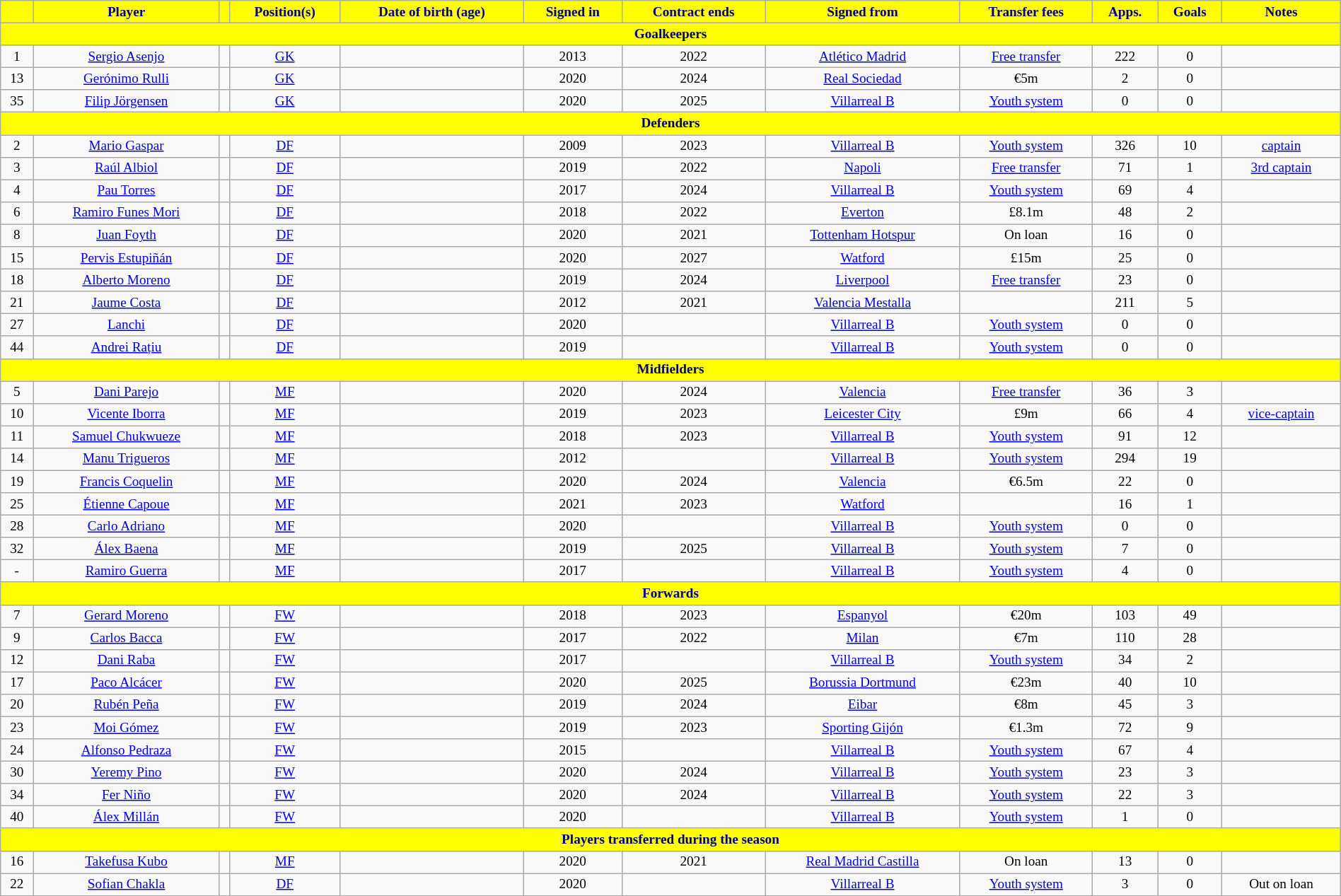<table class="wikitable" style="text-align:center; font-size:80%; width:100%">
<tr>
<th style="background:#FFFF00; color:#000080; text-align:center;"></th>
<th style="background:#FFFF00; color:#000080; text-align:center;">Player</th>
<th style="background:#FFFF00; color:#000080; text-align:center;"></th>
<th style="background:#FFFF00; color:#000080; text-align:center;">Position(s)</th>
<th style="background:#FFFF00; color:#000080; text-align:center;">Date of birth (age)</th>
<th style="background:#FFFF00; color:#000080; text-align:center;">Signed in</th>
<th style="background:#FFFF00; color:#000080; text-align:center;">Contract ends</th>
<th style="background:#FFFF00; color:#000080; text-align:center;">Signed from</th>
<th style="background:#FFFF00; color:#000080; text-align:center;">Transfer fees</th>
<th style="background:#FFFF00; color:#000080; text-align:center;">Apps.</th>
<th style="background:#FFFF00; color:#000080; text-align:center;">Goals</th>
<th style="background:#FFFF00; color:#000080; text-align:center;">Notes</th>
</tr>
<tr>
<th colspan="12" style="background:#FFFF00; color: #000080; text-align:center">Goalkeepers</th>
</tr>
<tr>
<td>1</td>
<td><a href='#'>Sergio Asenjo</a></td>
<td></td>
<td><a href='#'>GK</a></td>
<td></td>
<td>2013</td>
<td>2022</td>
<td> <a href='#'>Atlético Madrid</a></td>
<td><a href='#'>Free transfer</a></td>
<td>222</td>
<td>0</td>
<td></td>
</tr>
<tr>
<td>13</td>
<td><a href='#'>Gerónimo Rulli</a></td>
<td></td>
<td><a href='#'>GK</a></td>
<td></td>
<td>2020</td>
<td>2024</td>
<td> <a href='#'>Real Sociedad</a></td>
<td>€5m</td>
<td>2</td>
<td>0</td>
<td></td>
</tr>
<tr>
<td>35</td>
<td><a href='#'>Filip Jörgensen</a></td>
<td></td>
<td><a href='#'>GK</a></td>
<td></td>
<td>2020</td>
<td>2025</td>
<td> <a href='#'>Villarreal B</a></td>
<td><a href='#'>Youth system</a></td>
<td>0</td>
<td>0</td>
<td></td>
</tr>
<tr>
<th colspan="12" style="background:#FFFF00; color:#000080; text-align:center">Defenders</th>
</tr>
<tr>
<td>2</td>
<td><a href='#'>Mario Gaspar</a></td>
<td></td>
<td><a href='#'>DF</a></td>
<td></td>
<td>2009</td>
<td>2023</td>
<td> <a href='#'>Villarreal B</a></td>
<td><a href='#'>Youth system</a></td>
<td>326</td>
<td>10</td>
<td><a href='#'>captain</a></td>
</tr>
<tr>
<td>3</td>
<td><a href='#'>Raúl Albiol</a></td>
<td></td>
<td><a href='#'>DF</a></td>
<td></td>
<td>2019</td>
<td>2022</td>
<td> <a href='#'>Napoli</a></td>
<td><a href='#'>Free transfer</a></td>
<td>71</td>
<td>1</td>
<td><a href='#'>3rd captain</a></td>
</tr>
<tr>
<td>4</td>
<td><a href='#'>Pau Torres</a></td>
<td></td>
<td><a href='#'>DF</a></td>
<td></td>
<td>2017</td>
<td>2024</td>
<td> <a href='#'>Villarreal B</a></td>
<td><a href='#'>Youth system</a></td>
<td>69</td>
<td>4</td>
<td></td>
</tr>
<tr>
<td>6</td>
<td><a href='#'>Ramiro Funes Mori</a></td>
<td></td>
<td><a href='#'>DF</a></td>
<td></td>
<td>2018</td>
<td>2022</td>
<td> <a href='#'>Everton</a></td>
<td>£8.1m</td>
<td>48</td>
<td>2</td>
<td></td>
</tr>
<tr>
<td>8</td>
<td><a href='#'>Juan Foyth</a></td>
<td></td>
<td><a href='#'>DF</a></td>
<td></td>
<td>2020</td>
<td>2021</td>
<td> <a href='#'>Tottenham Hotspur</a></td>
<td>On loan</td>
<td>16</td>
<td>0</td>
<td></td>
</tr>
<tr>
<td>15</td>
<td><a href='#'>Pervis Estupiñán</a></td>
<td></td>
<td><a href='#'>DF</a></td>
<td></td>
<td>2020</td>
<td>2027</td>
<td> <a href='#'>Watford</a></td>
<td>£15m</td>
<td>25</td>
<td>0</td>
<td></td>
</tr>
<tr>
<td>18</td>
<td><a href='#'>Alberto Moreno</a></td>
<td></td>
<td><a href='#'>DF</a></td>
<td></td>
<td>2019</td>
<td>2024</td>
<td> <a href='#'>Liverpool</a></td>
<td><a href='#'>Free transfer</a></td>
<td>23</td>
<td>0</td>
<td></td>
</tr>
<tr>
<td>21</td>
<td><a href='#'>Jaume Costa</a></td>
<td></td>
<td><a href='#'>DF</a></td>
<td></td>
<td>2012</td>
<td>2021</td>
<td> <a href='#'>Valencia Mestalla</a></td>
<td></td>
<td>211</td>
<td>5</td>
<td></td>
</tr>
<tr>
<td>27</td>
<td><a href='#'>Lanchi</a></td>
<td></td>
<td><a href='#'>DF</a></td>
<td></td>
<td>2020</td>
<td></td>
<td> <a href='#'>Villarreal B</a></td>
<td><a href='#'>Youth system</a></td>
<td>0</td>
<td>0</td>
<td></td>
</tr>
<tr>
<td>44</td>
<td><a href='#'>Andrei Rațiu</a></td>
<td></td>
<td><a href='#'>DF</a></td>
<td></td>
<td>2019</td>
<td></td>
<td> <a href='#'>Villarreal B</a></td>
<td><a href='#'>Youth system</a></td>
<td>0</td>
<td>0</td>
<td></td>
</tr>
<tr>
<th colspan="12" style="background: #FFFF00; color: #000080; text-align:center">Midfielders</th>
</tr>
<tr>
<td>5</td>
<td><a href='#'>Dani Parejo</a></td>
<td></td>
<td><a href='#'>MF</a></td>
<td></td>
<td>2020</td>
<td>2024</td>
<td> <a href='#'>Valencia</a></td>
<td><a href='#'>Free transfer</a></td>
<td>36</td>
<td>3</td>
<td></td>
</tr>
<tr>
<td>10</td>
<td><a href='#'>Vicente Iborra</a></td>
<td></td>
<td><a href='#'>MF</a></td>
<td></td>
<td>2019</td>
<td>2023</td>
<td> <a href='#'>Leicester City</a></td>
<td>£9m</td>
<td>66</td>
<td>4</td>
<td><a href='#'>vice-captain</a></td>
</tr>
<tr>
<td>11</td>
<td><a href='#'>Samuel Chukwueze</a></td>
<td></td>
<td><a href='#'>MF</a></td>
<td></td>
<td>2018</td>
<td>2023</td>
<td> <a href='#'>Villarreal B</a></td>
<td><a href='#'>Youth system</a></td>
<td>91</td>
<td>12</td>
<td></td>
</tr>
<tr>
<td>14</td>
<td><a href='#'>Manu Trigueros</a></td>
<td></td>
<td><a href='#'>MF</a></td>
<td></td>
<td>2012</td>
<td></td>
<td> <a href='#'>Villarreal B</a></td>
<td><a href='#'>Youth system</a></td>
<td>294</td>
<td>19</td>
<td></td>
</tr>
<tr>
<td>19</td>
<td><a href='#'>Francis Coquelin</a></td>
<td></td>
<td><a href='#'>MF</a></td>
<td></td>
<td>2020</td>
<td>2024</td>
<td> <a href='#'>Valencia</a></td>
<td>€6.5m</td>
<td>22</td>
<td>0</td>
<td></td>
</tr>
<tr>
<td>25</td>
<td><a href='#'>Étienne Capoue</a></td>
<td></td>
<td><a href='#'>MF</a></td>
<td></td>
<td>2021</td>
<td>2023</td>
<td> <a href='#'>Watford</a></td>
<td></td>
<td>16</td>
<td>1</td>
<td></td>
</tr>
<tr>
<td>28</td>
<td><a href='#'>Carlo Adriano</a></td>
<td></td>
<td><a href='#'>MF</a></td>
<td></td>
<td>2020</td>
<td></td>
<td> <a href='#'>Villarreal B</a></td>
<td><a href='#'>Youth system</a></td>
<td>0</td>
<td>0</td>
<td></td>
</tr>
<tr>
<td>32</td>
<td><a href='#'>Álex Baena</a></td>
<td></td>
<td><a href='#'>MF</a></td>
<td></td>
<td>2019</td>
<td>2025</td>
<td> <a href='#'>Villarreal B</a></td>
<td><a href='#'>Youth system</a></td>
<td>7</td>
<td>0</td>
<td></td>
</tr>
<tr>
<td>-</td>
<td><a href='#'>Ramiro Guerra</a></td>
<td></td>
<td><a href='#'>MF</a></td>
<td></td>
<td>2017</td>
<td></td>
<td> <a href='#'>Villarreal B</a></td>
<td><a href='#'>Youth system</a></td>
<td>4</td>
<td>0</td>
<td></td>
</tr>
<tr>
<th colspan="12" style="background: #FFFF00; color:#000080; text-align:center">Forwards</th>
</tr>
<tr>
<td>7</td>
<td><a href='#'>Gerard Moreno</a></td>
<td></td>
<td><a href='#'>FW</a></td>
<td></td>
<td>2018</td>
<td>2023</td>
<td> <a href='#'>Espanyol</a></td>
<td>€20m</td>
<td>103</td>
<td>49</td>
<td></td>
</tr>
<tr>
<td>9</td>
<td><a href='#'>Carlos Bacca</a></td>
<td></td>
<td><a href='#'>FW</a></td>
<td></td>
<td>2017</td>
<td>2022</td>
<td> <a href='#'>Milan</a></td>
<td>€7m</td>
<td>110</td>
<td>28</td>
<td></td>
</tr>
<tr>
<td>12</td>
<td><a href='#'>Dani Raba</a></td>
<td></td>
<td><a href='#'>FW</a></td>
<td></td>
<td>2017</td>
<td></td>
<td> <a href='#'>Villarreal B</a></td>
<td><a href='#'>Youth system</a></td>
<td>34</td>
<td>2</td>
<td></td>
</tr>
<tr>
<td>17</td>
<td><a href='#'>Paco Alcácer</a></td>
<td></td>
<td><a href='#'>FW</a></td>
<td></td>
<td>2020</td>
<td>2025</td>
<td> <a href='#'>Borussia Dortmund</a></td>
<td>€23m</td>
<td>40</td>
<td>10</td>
<td></td>
</tr>
<tr>
<td>20</td>
<td><a href='#'>Rubén Peña</a></td>
<td></td>
<td><a href='#'>FW</a></td>
<td></td>
<td>2019</td>
<td>2024</td>
<td> <a href='#'>Eibar</a></td>
<td>€8m</td>
<td>45</td>
<td>3</td>
<td></td>
</tr>
<tr>
<td>23</td>
<td><a href='#'>Moi Gómez</a></td>
<td></td>
<td><a href='#'>FW</a></td>
<td></td>
<td>2019</td>
<td>2023</td>
<td> <a href='#'>Sporting Gijón</a></td>
<td>€1.3m</td>
<td>72</td>
<td>9</td>
<td></td>
</tr>
<tr>
<td>24</td>
<td><a href='#'>Alfonso Pedraza</a></td>
<td></td>
<td><a href='#'>FW</a></td>
<td></td>
<td>2015</td>
<td></td>
<td> <a href='#'>Villarreal B</a></td>
<td><a href='#'>Youth system</a></td>
<td>67</td>
<td>4</td>
<td></td>
</tr>
<tr>
<td>30</td>
<td><a href='#'>Yeremy Pino</a></td>
<td></td>
<td><a href='#'>FW</a></td>
<td></td>
<td>2020</td>
<td>2024</td>
<td> <a href='#'>Villarreal B</a></td>
<td><a href='#'>Youth system</a></td>
<td>23</td>
<td>3</td>
<td></td>
</tr>
<tr>
<td>34</td>
<td><a href='#'>Fer Niño</a></td>
<td></td>
<td><a href='#'>FW</a></td>
<td></td>
<td>2020</td>
<td>2024</td>
<td> <a href='#'>Villarreal B</a></td>
<td><a href='#'>Youth system</a></td>
<td>22</td>
<td>3</td>
<td></td>
</tr>
<tr>
<td>40</td>
<td><a href='#'>Álex Millán</a></td>
<td></td>
<td><a href='#'>FW</a></td>
<td></td>
<td>2020</td>
<td></td>
<td> <a href='#'>Villarreal B</a></td>
<td><a href='#'>Youth system</a></td>
<td>1</td>
<td>0</td>
<td></td>
</tr>
<tr>
<th colspan="12" style="background:#FFFF00; color:#000080; text-align:center">Players transferred during the season</th>
</tr>
<tr>
<td>16</td>
<td><a href='#'>Takefusa Kubo</a></td>
<td></td>
<td><a href='#'>MF</a></td>
<td></td>
<td>2020</td>
<td>2021</td>
<td> <a href='#'>Real Madrid Castilla</a></td>
<td>On loan</td>
<td>13</td>
<td>0</td>
<td></td>
</tr>
<tr>
<td>22</td>
<td><a href='#'>Sofian Chakla</a></td>
<td></td>
<td><a href='#'>DF</a></td>
<td></td>
<td>2020</td>
<td></td>
<td> <a href='#'>Villarreal B</a></td>
<td><a href='#'>Youth system</a></td>
<td>3</td>
<td>0</td>
<td>Out on loan</td>
</tr>
</table>
